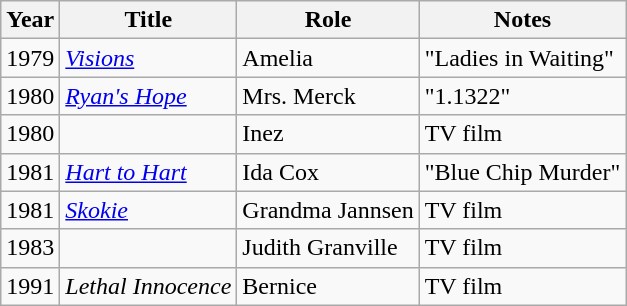<table class="wikitable sortable">
<tr>
<th>Year</th>
<th>Title</th>
<th>Role</th>
<th class="unsortable">Notes</th>
</tr>
<tr>
<td>1979</td>
<td><em><a href='#'>Visions</a></em></td>
<td>Amelia</td>
<td>"Ladies in Waiting"</td>
</tr>
<tr>
<td>1980</td>
<td><em><a href='#'>Ryan's Hope</a></em></td>
<td>Mrs. Merck</td>
<td>"1.1322"</td>
</tr>
<tr>
<td>1980</td>
<td><em></em></td>
<td>Inez</td>
<td>TV film</td>
</tr>
<tr>
<td>1981</td>
<td><em><a href='#'>Hart to Hart</a></em></td>
<td>Ida Cox</td>
<td>"Blue Chip Murder"</td>
</tr>
<tr>
<td>1981</td>
<td><em><a href='#'>Skokie</a></em></td>
<td>Grandma Jannsen</td>
<td>TV film</td>
</tr>
<tr>
<td>1983</td>
<td><em></em></td>
<td>Judith Granville</td>
<td>TV film</td>
</tr>
<tr>
<td>1991</td>
<td><em>Lethal Innocence</em></td>
<td>Bernice</td>
<td>TV film</td>
</tr>
</table>
